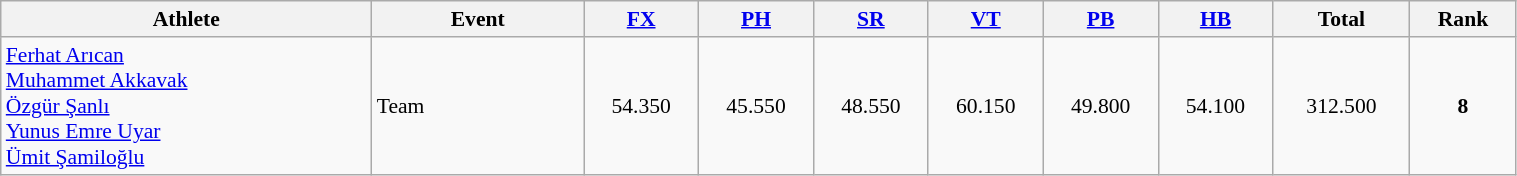<table class="wikitable" width="80%" style="text-align:center; font-size:90%">
<tr>
<th width="14%">Athlete</th>
<th width="8%">Event</th>
<th width="4%"><a href='#'>FX</a></th>
<th width="4%"><a href='#'>PH</a></th>
<th width="4%"><a href='#'>SR</a></th>
<th width="4%"><a href='#'>VT</a></th>
<th width="4%"><a href='#'>PB</a></th>
<th width="4%"><a href='#'>HB</a></th>
<th width="5%">Total</th>
<th width="4%">Rank</th>
</tr>
<tr>
<td align="left"><a href='#'>Ferhat Arıcan</a><br><a href='#'>Muhammet Akkavak</a><br><a href='#'>Özgür Şanlı</a><br><a href='#'>Yunus Emre Uyar</a><br><a href='#'>Ümit Şamiloğlu</a></td>
<td align="left">Team</td>
<td>54.350</td>
<td>45.550</td>
<td>48.550</td>
<td>60.150</td>
<td>49.800</td>
<td>54.100</td>
<td>312.500</td>
<td><strong>8</strong></td>
</tr>
</table>
